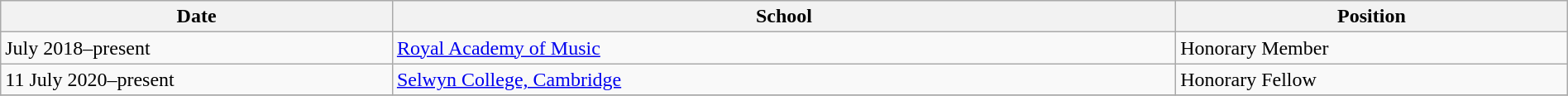<table class="wikitable" style="width:100%;">
<tr>
<th style="width:20%;">Date</th>
<th style="width:40%;">School</th>
<th style="width:20%;">Position</th>
</tr>
<tr>
<td>July 2018–present</td>
<td><a href='#'>Royal Academy of Music</a></td>
<td>Honorary Member</td>
</tr>
<tr>
<td>11 July 2020–present</td>
<td><a href='#'>Selwyn College, Cambridge</a></td>
<td>Honorary Fellow</td>
</tr>
<tr>
</tr>
</table>
